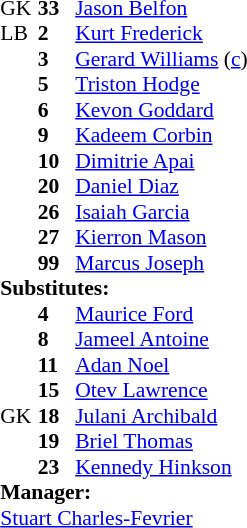<table cellspacing="0" cellpadding="0" style="font-size:90%; margin:auto">
<tr>
<th width=25></th>
<th width=25></th>
</tr>
<tr>
<td>GK</td>
<td><strong>33</strong></td>
<td> <a href='#'>Jason Belfon</a></td>
</tr>
<tr>
<td>LB</td>
<td><strong>2</strong></td>
<td> <a href='#'>Kurt Frederick</a></td>
</tr>
<tr>
<td></td>
<td><strong>3</strong></td>
<td> <a href='#'>Gerard Williams</a> (<a href='#'>c</a>)</td>
<td></td>
<td></td>
</tr>
<tr>
<td></td>
<td><strong>5</strong></td>
<td> <a href='#'>Triston Hodge</a></td>
<td></td>
<td></td>
</tr>
<tr>
<td></td>
<td><strong>6</strong></td>
<td> <a href='#'>Kevon Goddard</a></td>
</tr>
<tr>
<td></td>
<td><strong>9</strong></td>
<td> <a href='#'>Kadeem Corbin</a></td>
<td></td>
<td></td>
</tr>
<tr>
<td></td>
<td><strong>10</strong></td>
<td> <a href='#'>Dimitrie Apai</a></td>
</tr>
<tr>
<td></td>
<td><strong>20</strong></td>
<td> <a href='#'>Daniel Diaz</a></td>
<td></td>
<td></td>
</tr>
<tr>
<td></td>
<td><strong>26</strong></td>
<td> <a href='#'>Isaiah Garcia</a></td>
</tr>
<tr>
<td></td>
<td><strong>27</strong></td>
<td> <a href='#'>Kierron Mason</a></td>
<td></td>
<td></td>
</tr>
<tr>
<td></td>
<td><strong>99</strong></td>
<td> <a href='#'>Marcus Joseph</a></td>
</tr>
<tr>
<td colspan=3><strong>Substitutes:</strong></td>
</tr>
<tr>
<td></td>
<td><strong>4</strong></td>
<td> <a href='#'>Maurice Ford</a></td>
<td></td>
<td></td>
<td></td>
<td></td>
</tr>
<tr>
<td></td>
<td><strong>8</strong></td>
<td> <a href='#'>Jameel Antoine</a></td>
<td></td>
<td></td>
</tr>
<tr>
<td></td>
<td><strong>11</strong></td>
<td> <a href='#'>Adan Noel</a></td>
<td></td>
<td></td>
</tr>
<tr>
<td></td>
<td><strong>15</strong></td>
<td> <a href='#'>Otev Lawrence</a></td>
<td></td>
<td></td>
</tr>
<tr>
<td>GK</td>
<td><strong>18</strong></td>
<td> <a href='#'>Julani Archibald</a></td>
</tr>
<tr>
<td></td>
<td><strong>19</strong></td>
<td> <a href='#'>Briel Thomas</a></td>
<td></td>
<td></td>
<td></td>
<td></td>
</tr>
<tr>
<td></td>
<td><strong>23</strong></td>
<td> <a href='#'>Kennedy Hinkson</a></td>
</tr>
<tr>
<td colspan=3><strong>Manager:</strong></td>
</tr>
<tr>
<td colspan=4> <a href='#'>Stuart Charles-Fevrier</a></td>
</tr>
</table>
